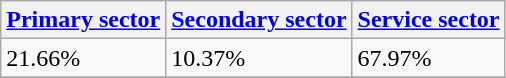<table class="wikitable" border="1">
<tr>
<th><a href='#'>Primary sector</a></th>
<th><a href='#'>Secondary sector</a></th>
<th><a href='#'>Service sector</a></th>
</tr>
<tr>
<td>21.66%</td>
<td>10.37%</td>
<td>67.97%</td>
</tr>
<tr>
</tr>
</table>
